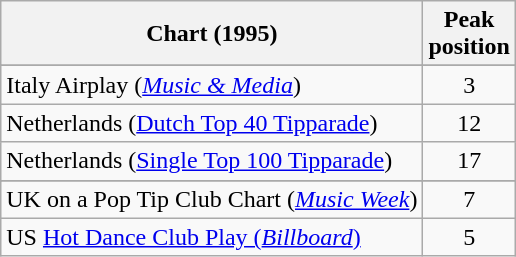<table class="wikitable sortable">
<tr>
<th>Chart (1995)</th>
<th>Peak<br>position</th>
</tr>
<tr>
</tr>
<tr>
</tr>
<tr>
</tr>
<tr>
<td>Italy Airplay (<em><a href='#'>Music & Media</a></em>)</td>
<td align="center">3</td>
</tr>
<tr>
<td>Netherlands (<a href='#'>Dutch Top 40 Tipparade</a>)</td>
<td align="center">12</td>
</tr>
<tr>
<td>Netherlands (<a href='#'>Single Top 100 Tipparade</a>)</td>
<td align="center">17</td>
</tr>
<tr>
</tr>
<tr>
</tr>
<tr>
</tr>
<tr>
<td>UK on a Pop Tip Club Chart (<em><a href='#'>Music Week</a></em>)</td>
<td align="center">7</td>
</tr>
<tr>
<td>US <a href='#'>Hot Dance Club Play (<em>Billboard</em>)</a></td>
<td align="center">5</td>
</tr>
</table>
